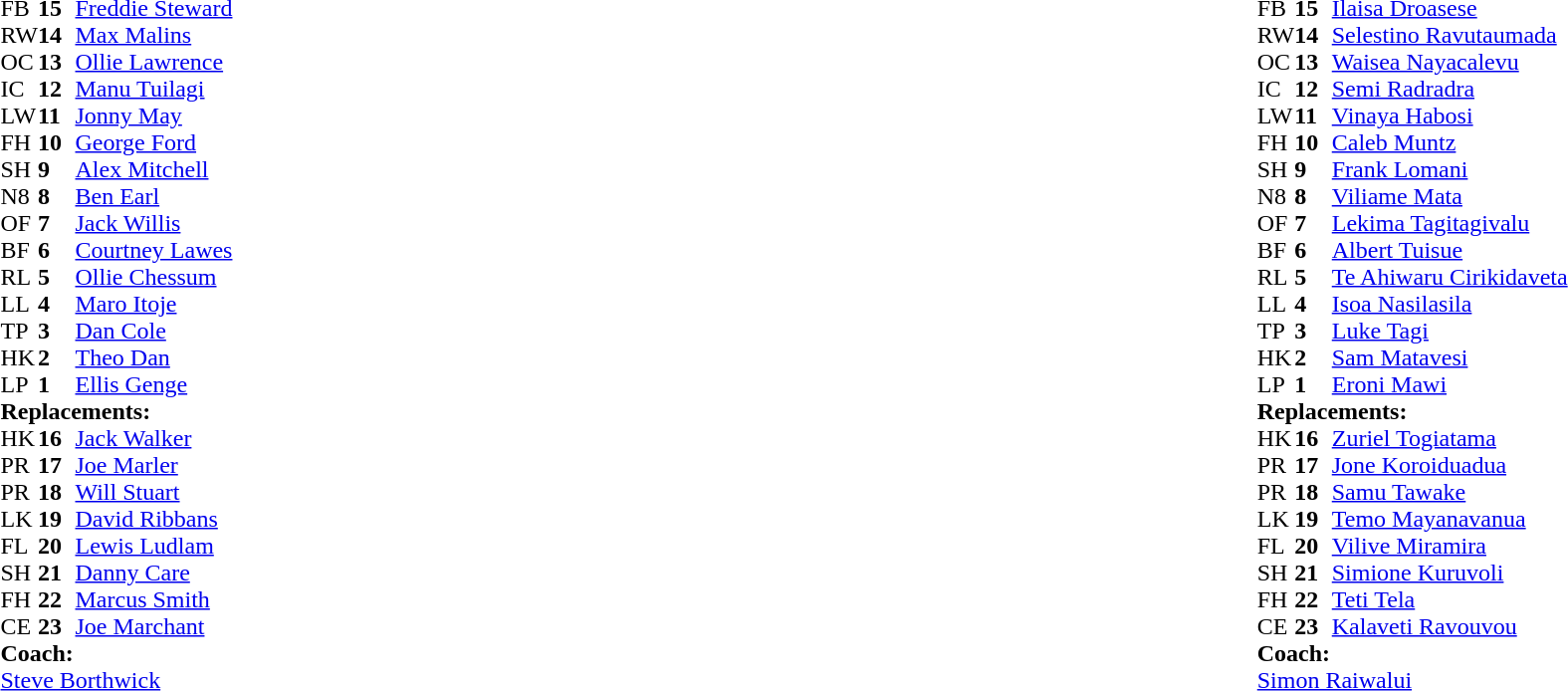<table style="width:100%">
<tr>
<td style="vertical-align:top; width:50%"><br><table cellspacing="0" cellpadding="0">
<tr>
<th width="25"></th>
<th width="25"></th>
</tr>
<tr>
<td>FB</td>
<td><strong>15</strong></td>
<td><a href='#'>Freddie Steward</a></td>
<td></td>
<td></td>
</tr>
<tr>
<td>RW</td>
<td><strong>14</strong></td>
<td><a href='#'>Max Malins</a></td>
</tr>
<tr>
<td>OC</td>
<td><strong>13</strong></td>
<td><a href='#'>Ollie Lawrence</a></td>
<td></td>
<td></td>
</tr>
<tr>
<td>IC</td>
<td><strong>12</strong></td>
<td><a href='#'>Manu Tuilagi</a></td>
</tr>
<tr>
<td>LW</td>
<td><strong>11</strong></td>
<td><a href='#'>Jonny May</a></td>
</tr>
<tr>
<td>FH</td>
<td><strong>10</strong></td>
<td><a href='#'>George Ford</a></td>
</tr>
<tr>
<td>SH</td>
<td><strong>9</strong></td>
<td><a href='#'>Alex Mitchell</a></td>
<td></td>
<td></td>
</tr>
<tr>
<td>N8</td>
<td><strong>8</strong></td>
<td><a href='#'>Ben Earl</a></td>
</tr>
<tr>
<td>OF</td>
<td><strong>7</strong></td>
<td><a href='#'>Jack Willis</a></td>
<td></td>
<td></td>
</tr>
<tr>
<td>BF</td>
<td><strong>6</strong></td>
<td><a href='#'>Courtney Lawes</a></td>
</tr>
<tr>
<td>RL</td>
<td><strong>5</strong></td>
<td><a href='#'>Ollie Chessum</a></td>
<td></td>
<td></td>
</tr>
<tr>
<td>LL</td>
<td><strong>4</strong></td>
<td><a href='#'>Maro Itoje</a></td>
</tr>
<tr>
<td>TP</td>
<td><strong>3</strong></td>
<td><a href='#'>Dan Cole</a></td>
<td></td>
<td></td>
</tr>
<tr>
<td>HK</td>
<td><strong>2</strong></td>
<td><a href='#'>Theo Dan</a></td>
<td></td>
<td></td>
</tr>
<tr>
<td>LP</td>
<td><strong>1</strong></td>
<td><a href='#'>Ellis Genge</a></td>
<td></td>
<td></td>
</tr>
<tr>
<td colspan="3"><strong>Replacements:</strong></td>
</tr>
<tr>
<td>HK</td>
<td><strong>16</strong></td>
<td><a href='#'>Jack Walker</a></td>
<td></td>
<td></td>
</tr>
<tr>
<td>PR</td>
<td><strong>17</strong></td>
<td><a href='#'>Joe Marler</a></td>
<td></td>
<td></td>
</tr>
<tr>
<td>PR</td>
<td><strong>18</strong></td>
<td><a href='#'>Will Stuart</a></td>
<td></td>
<td></td>
</tr>
<tr>
<td>LK</td>
<td><strong>19</strong></td>
<td><a href='#'>David Ribbans</a></td>
<td></td>
<td></td>
</tr>
<tr>
<td>FL</td>
<td><strong>20</strong></td>
<td><a href='#'>Lewis Ludlam</a></td>
<td></td>
<td></td>
</tr>
<tr>
<td>SH</td>
<td><strong>21</strong></td>
<td><a href='#'>Danny Care</a></td>
<td></td>
<td></td>
</tr>
<tr>
<td>FH</td>
<td><strong>22</strong></td>
<td><a href='#'>Marcus Smith</a></td>
<td></td>
<td></td>
</tr>
<tr>
<td>CE</td>
<td><strong>23</strong></td>
<td><a href='#'>Joe Marchant</a></td>
<td></td>
<td></td>
</tr>
<tr>
<td colspan="3"><strong>Coach:</strong></td>
</tr>
<tr>
<td colspan="3"> <a href='#'>Steve Borthwick</a></td>
</tr>
</table>
</td>
<td style="vertical-align:top"></td>
<td style="vertical-align:top;width:50%"><br><table cellspacing="0" cellpadding="0" style="margin:auto">
<tr>
<th width="25"></th>
<th width="25"></th>
</tr>
<tr>
<td>FB</td>
<td><strong>15</strong></td>
<td><a href='#'>Ilaisa Droasese</a></td>
</tr>
<tr>
<td>RW</td>
<td><strong>14</strong></td>
<td><a href='#'>Selestino Ravutaumada</a></td>
</tr>
<tr>
<td>OC</td>
<td><strong>13</strong></td>
<td><a href='#'>Waisea Nayacalevu</a></td>
<td></td>
<td></td>
</tr>
<tr>
<td>IC</td>
<td><strong>12</strong></td>
<td><a href='#'>Semi Radradra</a></td>
<td></td>
<td></td>
</tr>
<tr>
<td>LW</td>
<td><strong>11</strong></td>
<td><a href='#'>Vinaya Habosi</a></td>
</tr>
<tr>
<td>FH</td>
<td><strong>10</strong></td>
<td><a href='#'>Caleb Muntz</a></td>
</tr>
<tr>
<td>SH</td>
<td><strong>9</strong></td>
<td><a href='#'>Frank Lomani</a></td>
<td></td>
<td></td>
</tr>
<tr>
<td>N8</td>
<td><strong>8</strong></td>
<td><a href='#'>Viliame Mata</a></td>
<td></td>
<td></td>
</tr>
<tr>
<td>OF</td>
<td><strong>7</strong></td>
<td><a href='#'>Lekima Tagitagivalu</a></td>
<td></td>
<td></td>
<td></td>
<td></td>
</tr>
<tr>
<td>BF</td>
<td><strong>6</strong></td>
<td><a href='#'>Albert Tuisue</a></td>
<td></td>
<td></td>
<td></td>
</tr>
<tr>
<td>RL</td>
<td><strong>5</strong></td>
<td><a href='#'>Te Ahiwaru Cirikidaveta</a></td>
<td></td>
<td></td>
<td></td>
</tr>
<tr>
<td>LL</td>
<td><strong>4</strong></td>
<td><a href='#'>Isoa Nasilasila</a></td>
</tr>
<tr>
<td>TP</td>
<td><strong>3</strong></td>
<td><a href='#'>Luke Tagi</a></td>
<td></td>
<td></td>
</tr>
<tr>
<td>HK</td>
<td><strong>2</strong></td>
<td><a href='#'>Sam Matavesi</a></td>
</tr>
<tr>
<td>LP</td>
<td><strong>1</strong></td>
<td><a href='#'>Eroni Mawi</a></td>
<td></td>
<td></td>
<td></td>
<td></td>
</tr>
<tr>
<td colspan="3"><strong>Replacements:</strong></td>
</tr>
<tr>
<td>HK</td>
<td><strong>16</strong></td>
<td><a href='#'>Zuriel Togiatama</a></td>
<td></td>
<td></td>
</tr>
<tr>
<td>PR</td>
<td><strong>17</strong></td>
<td><a href='#'>Jone Koroiduadua</a></td>
<td></td>
<td></td>
<td></td>
<td></td>
</tr>
<tr>
<td>PR</td>
<td><strong>18</strong></td>
<td><a href='#'>Samu Tawake</a></td>
<td></td>
<td></td>
</tr>
<tr>
<td>LK</td>
<td><strong>19</strong></td>
<td><a href='#'>Temo Mayanavanua</a></td>
<td></td>
<td></td>
<td></td>
<td></td>
</tr>
<tr>
<td>FL</td>
<td><strong>20</strong></td>
<td><a href='#'>Vilive Miramira</a></td>
<td></td>
<td></td>
</tr>
<tr>
<td>SH</td>
<td><strong>21</strong></td>
<td><a href='#'>Simione Kuruvoli</a></td>
<td></td>
<td></td>
</tr>
<tr>
<td>FH</td>
<td><strong>22</strong></td>
<td><a href='#'>Teti Tela</a></td>
<td></td>
<td></td>
</tr>
<tr>
<td>CE</td>
<td><strong>23</strong></td>
<td><a href='#'>Kalaveti Ravouvou</a></td>
<td></td>
<td></td>
</tr>
<tr>
<td colspan="3"><strong>Coach:</strong></td>
</tr>
<tr>
<td colspan="3"> <a href='#'>Simon Raiwalui</a></td>
</tr>
</table>
</td>
</tr>
</table>
